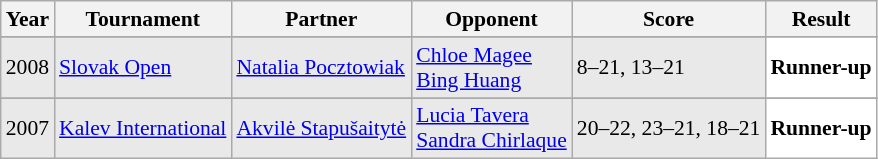<table class="sortable wikitable" style="font-size: 90%;">
<tr>
<th>Year</th>
<th>Tournament</th>
<th>Partner</th>
<th>Opponent</th>
<th>Score</th>
<th>Result</th>
</tr>
<tr>
</tr>
<tr style="background:#E9E9E9">
<td align="center">2008</td>
<td align="left"><a href='#'>Slovak Open</a></td>
<td align="left"> <a href='#'>Natalia Pocztowiak</a></td>
<td align="left"> <a href='#'>Chloe Magee</a><br> <a href='#'>Bing Huang</a></td>
<td align="left">8–21, 13–21</td>
<td style="text-align:left; background:white"> <strong>Runner-up</strong></td>
</tr>
<tr>
</tr>
<tr style="background:#E9E9E9">
<td align="center">2007</td>
<td align="left"><a href='#'>Kalev International</a></td>
<td align="left"> <a href='#'>Akvilė Stapušaitytė</a></td>
<td align="left"> <a href='#'>Lucia Tavera</a><br> <a href='#'>Sandra Chirlaque</a></td>
<td align="left">20–22, 23–21, 18–21</td>
<td style="text-align:left; background:white"> <strong>Runner-up</strong></td>
</tr>
</table>
